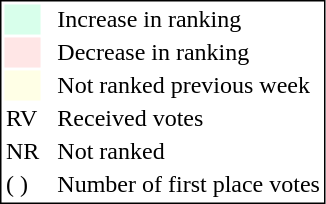<table style="border:1px solid black;">
<tr>
<td style="background:#D8FFEB; width:20px;"></td>
<td> </td>
<td>Increase in ranking</td>
</tr>
<tr>
<td style="background:#FFE6E6; width:20px;"></td>
<td> </td>
<td>Decrease in ranking</td>
</tr>
<tr>
<td style="background:#FFFFE6; width:20px;"></td>
<td> </td>
<td>Not ranked previous week</td>
</tr>
<tr>
<td>RV</td>
<td> </td>
<td>Received votes</td>
</tr>
<tr>
<td>NR</td>
<td> </td>
<td>Not ranked</td>
</tr>
<tr>
<td>( )</td>
<td> </td>
<td>Number of first place votes</td>
</tr>
</table>
